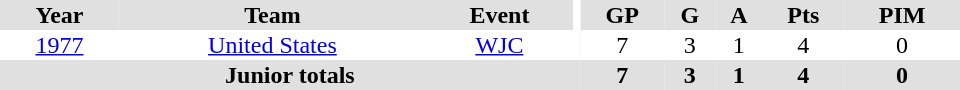<table border="0" cellpadding="1" cellspacing="0" ID="Table3" style="text-align:center; width:40em">
<tr bgcolor="#e0e0e0">
<th>Year</th>
<th>Team</th>
<th>Event</th>
<th rowspan="102" bgcolor="#ffffff"></th>
<th>GP</th>
<th>G</th>
<th>A</th>
<th>Pts</th>
<th>PIM</th>
</tr>
<tr>
<td><a href='#'>1977</a></td>
<td><a href='#'>United States</a></td>
<td><a href='#'>WJC</a></td>
<td>7</td>
<td>3</td>
<td>1</td>
<td>4</td>
<td>0</td>
</tr>
<tr bgcolor="#e0e0e0">
<th colspan="4">Junior totals</th>
<th>7</th>
<th>3</th>
<th>1</th>
<th>4</th>
<th>0</th>
</tr>
</table>
